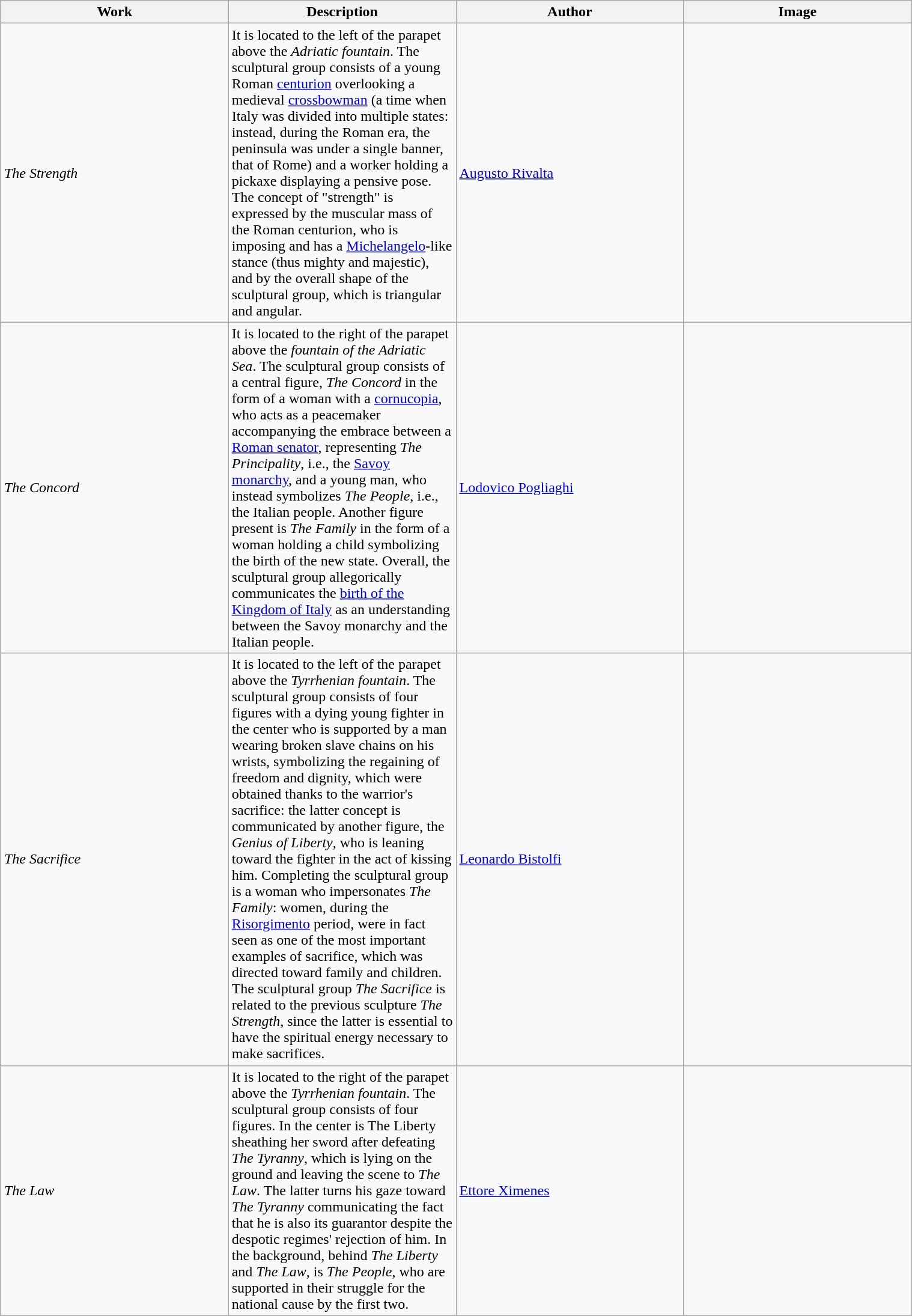<table class="wikitable" style="text-align: center; width:80%; margin-left:auto; margin-right:auto;">
<tr>
<th width=130>Work</th>
<th width=130>Description</th>
<th width=130>Author</th>
<th width=130>Image</th>
</tr>
<tr>
<td align="left"><em>The Strength</em></td>
<td align="left">It is located to the left of the parapet above the <em>Adriatic fountain</em>. The sculptural group consists of a young Roman <a href='#'>centurion</a> overlooking a medieval <a href='#'>crossbowman</a> (a time when Italy was divided into multiple states: instead, during the Roman era, the peninsula was under a single banner, that of Rome) and a worker holding a pickaxe displaying a pensive pose. The concept of "strength" is expressed by the muscular mass of the Roman centurion, who is imposing and has a <a href='#'>Michelangelo</a>-like stance (thus mighty and majestic), and by the overall shape of the sculptural group, which is triangular and angular.</td>
<td align="left"><a href='#'>Augusto Rivalta</a></td>
<td align="center"></td>
</tr>
<tr>
<td align="left"><em>The Concord</em></td>
<td align="left">It is located to the right of the parapet above the <em>fountain of the Adriatic Sea</em>. The sculptural group consists of a central figure, <em>The Concord</em> in the form of a woman with a <a href='#'>cornucopia</a>, who acts as a peacemaker accompanying the embrace between a <a href='#'>Roman senator</a>, representing <em>The Principality</em>, i.e., the <a href='#'>Savoy monarchy</a>, and a young man, who instead symbolizes <em>The People</em>, i.e., the Italian people. Another figure present is <em>The Family</em> in the form of a woman holding a child symbolizing the birth of the new state. Overall, the sculptural group allegorically communicates the <a href='#'>birth of the Kingdom of Italy</a> as an understanding between the Savoy monarchy and the Italian people.</td>
<td align="left"><a href='#'>Lodovico Pogliaghi</a></td>
<td align="center"></td>
</tr>
<tr>
<td align="left"><em>The Sacrifice</em></td>
<td align="left">It is located to the left of the parapet above the <em>Tyrrhenian fountain</em>. The sculptural group consists of four figures with a dying young fighter in the center who is supported by a man wearing broken slave chains on his wrists, symbolizing the regaining of freedom and dignity, which were obtained thanks to the warrior's sacrifice: the latter concept is communicated by another figure, the <em>Genius of Liberty</em>, who is leaning toward the fighter in the act of kissing him. Completing the sculptural group is a woman who impersonates <em>The Family</em>: women, during the <a href='#'>Risorgimento</a> period, were in fact seen as one of the most important examples of sacrifice, which was directed toward family and children. The sculptural group <em>The Sacrifice</em> is related to the previous sculpture <em>The Strength</em>, since the latter is essential to have the spiritual energy necessary to make sacrifices.</td>
<td align="left"><a href='#'>Leonardo Bistolfi</a></td>
<td align="center"></td>
</tr>
<tr>
<td align="left"><em>The Law</em></td>
<td align="left">It is located to the right of the parapet above the <em>Tyrrhenian fountain</em>. The sculptural group consists of four figures. In the center is The Liberty sheathing her sword after defeating <em>The Tyranny</em>, which is lying on the ground and leaving the scene to <em>The Law</em>. The latter turns his gaze toward <em>The Tyranny</em> communicating the fact that he is also its guarantor despite the despotic regimes' rejection of him. In the background, behind <em>The Liberty</em> and <em>The Law</em>, is <em>The People</em>, who are supported in their struggle for the national cause by the first two.</td>
<td align="left"><a href='#'>Ettore Ximenes</a></td>
<td align="center"></td>
</tr>
</table>
